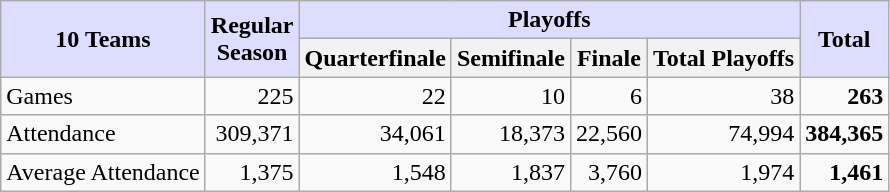<table class="wikitable" style="text-align:right">
<tr>
<th style="background:#DDDDFF" rowspan=2>10 Teams</th>
<th style="background:#DDDDFF" rowspan=2>Regular<br>Season</th>
<th style="background:#DDDDFF" colspan=4>Playoffs</th>
<th style="background:#DDDDFF" rowspan=2>Total</th>
</tr>
<tr>
<th bgcolor="#DDDDFF">Quarterfinale</th>
<th bgcolor="#DDDDFF">Semifinale</th>
<th bgcolor="#DDDDFF">Finale</th>
<th bgcolor="#DDDDFF">Total Playoffs</th>
</tr>
<tr>
<td align=left>Games</td>
<td>225</td>
<td>22</td>
<td>10</td>
<td>6</td>
<td>38</td>
<td><strong>263</strong></td>
</tr>
<tr>
<td align=left>Attendance</td>
<td>309,371</td>
<td>34,061</td>
<td>18,373</td>
<td>22,560</td>
<td>74,994</td>
<td><strong>384,365</strong></td>
</tr>
<tr>
<td align=left>Average Attendance</td>
<td>1,375</td>
<td>1,548</td>
<td>1,837</td>
<td>3,760</td>
<td>1,974</td>
<td><strong>1,461</strong></td>
</tr>
</table>
